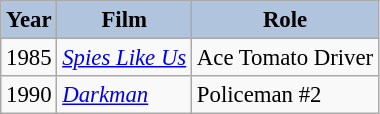<table class="wikitable" style="font-size:95%;">
<tr>
<th style="background:#B0C4DE;">Year</th>
<th style="background:#B0C4DE;">Film</th>
<th style="background:#B0C4DE;">Role</th>
</tr>
<tr>
<td>1985</td>
<td><em><a href='#'>Spies Like Us</a></em></td>
<td>Ace Tomato Driver</td>
</tr>
<tr>
<td>1990</td>
<td><em><a href='#'>Darkman</a></em></td>
<td>Policeman #2</td>
</tr>
</table>
